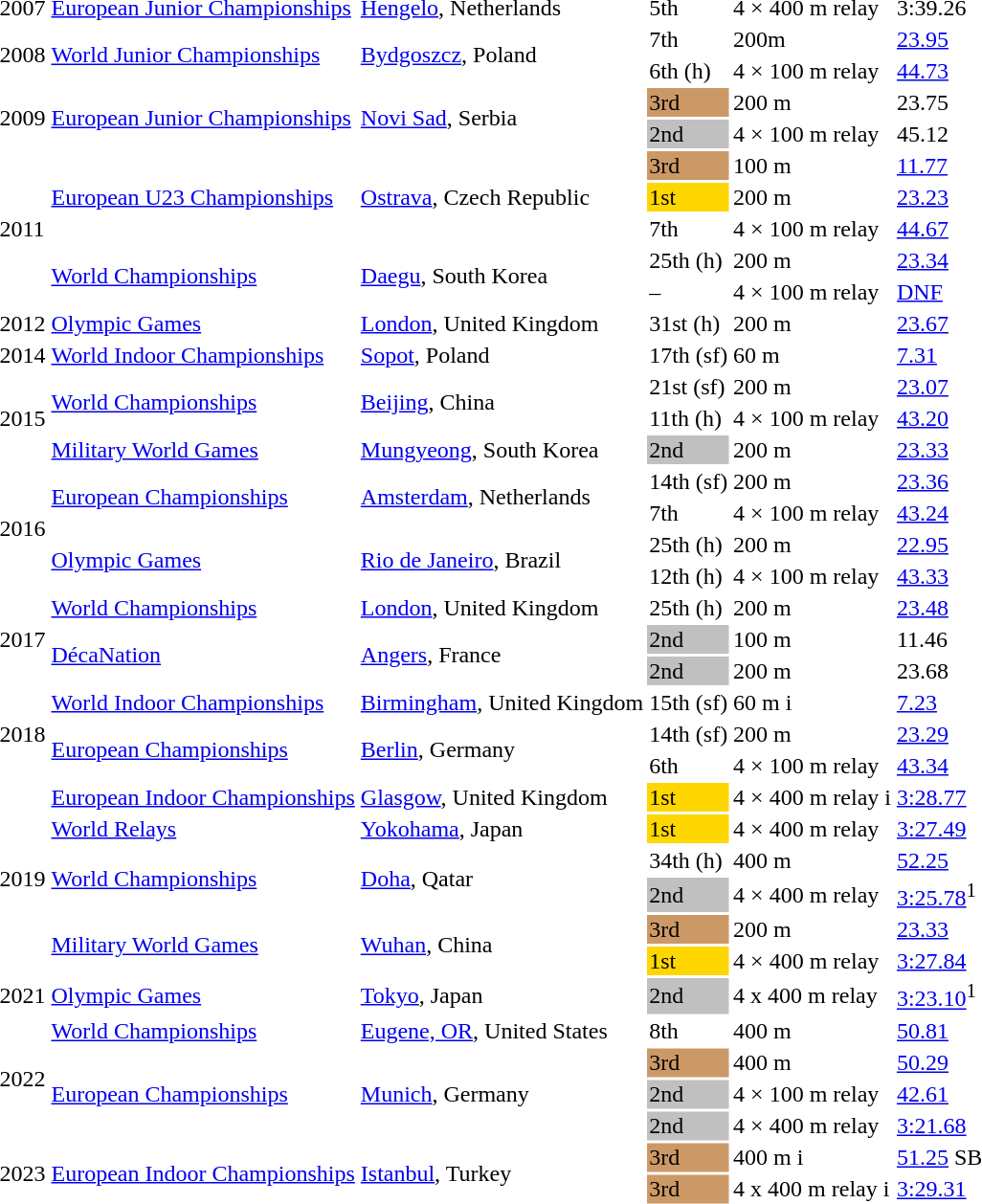<table>
<tr>
<td>2007</td>
<td><a href='#'>European Junior Championships</a></td>
<td><a href='#'>Hengelo</a>, Netherlands</td>
<td>5th</td>
<td>4 × 400 m relay</td>
<td>3:39.26</td>
</tr>
<tr>
<td rowspan=2>2008</td>
<td rowspan=2><a href='#'>World Junior Championships</a></td>
<td rowspan=2><a href='#'>Bydgoszcz</a>, Poland</td>
<td>7th</td>
<td>200m</td>
<td><a href='#'>23.95</a></td>
</tr>
<tr>
<td>6th (h)</td>
<td>4 × 100 m relay</td>
<td><a href='#'>44.73</a></td>
</tr>
<tr>
<td rowspan=2>2009</td>
<td rowspan=2><a href='#'>European Junior Championships</a></td>
<td rowspan=2><a href='#'>Novi Sad</a>, Serbia</td>
<td bgcolor=cc9966>3rd</td>
<td>200 m</td>
<td>23.75</td>
</tr>
<tr>
<td bgcolor=silver>2nd</td>
<td>4 × 100 m relay</td>
<td>45.12</td>
</tr>
<tr>
<td rowspan=5>2011</td>
<td rowspan=3><a href='#'>European U23 Championships</a></td>
<td rowspan=3><a href='#'>Ostrava</a>, Czech Republic</td>
<td bgcolor=cc9966>3rd</td>
<td>100 m</td>
<td><a href='#'>11.77</a></td>
</tr>
<tr>
<td bgcolor=gold>1st</td>
<td>200 m</td>
<td><a href='#'>23.23</a></td>
</tr>
<tr>
<td>7th</td>
<td>4 × 100 m relay</td>
<td><a href='#'>44.67</a></td>
</tr>
<tr>
<td rowspan=2><a href='#'>World Championships</a></td>
<td rowspan=2><a href='#'>Daegu</a>, South Korea</td>
<td>25th (h)</td>
<td>200 m</td>
<td><a href='#'>23.34</a></td>
</tr>
<tr>
<td>–</td>
<td>4 × 100 m relay</td>
<td><a href='#'>DNF</a></td>
</tr>
<tr>
<td>2012</td>
<td><a href='#'>Olympic Games</a></td>
<td><a href='#'>London</a>, United Kingdom</td>
<td>31st (h)</td>
<td>200 m</td>
<td><a href='#'>23.67</a></td>
</tr>
<tr>
<td>2014</td>
<td><a href='#'>World Indoor Championships</a></td>
<td><a href='#'>Sopot</a>, Poland</td>
<td>17th (sf)</td>
<td>60 m </td>
<td><a href='#'>7.31</a></td>
</tr>
<tr>
<td rowspan=3>2015</td>
<td rowspan=2><a href='#'>World Championships</a></td>
<td rowspan=2><a href='#'>Beijing</a>, China</td>
<td>21st (sf)</td>
<td>200 m</td>
<td><a href='#'>23.07</a></td>
</tr>
<tr>
<td>11th (h)</td>
<td>4 × 100 m relay</td>
<td><a href='#'>43.20</a></td>
</tr>
<tr>
<td><a href='#'>Military World Games</a></td>
<td><a href='#'>Mungyeong</a>, South Korea</td>
<td bgcolor=silver>2nd</td>
<td>200 m</td>
<td><a href='#'>23.33</a></td>
</tr>
<tr>
<td rowspan=4>2016</td>
<td rowspan=2><a href='#'>European Championships</a></td>
<td rowspan=2><a href='#'>Amsterdam</a>, Netherlands</td>
<td>14th (sf)</td>
<td>200 m</td>
<td><a href='#'>23.36</a></td>
</tr>
<tr>
<td>7th</td>
<td>4 × 100 m relay</td>
<td><a href='#'>43.24</a></td>
</tr>
<tr>
<td rowspan=2><a href='#'>Olympic Games</a></td>
<td rowspan=2><a href='#'>Rio de Janeiro</a>, Brazil</td>
<td>25th (h)</td>
<td>200 m</td>
<td><a href='#'>22.95</a></td>
</tr>
<tr>
<td>12th (h)</td>
<td>4 × 100 m relay</td>
<td><a href='#'>43.33</a></td>
</tr>
<tr>
<td rowspan=3>2017</td>
<td><a href='#'>World Championships</a></td>
<td><a href='#'>London</a>, United Kingdom</td>
<td>25th (h)</td>
<td>200 m</td>
<td><a href='#'>23.48</a></td>
</tr>
<tr>
<td rowspan=2><a href='#'>DécaNation</a></td>
<td rowspan=2><a href='#'>Angers</a>, France</td>
<td bgcolor=silver>2nd</td>
<td>100 m</td>
<td>11.46</td>
</tr>
<tr>
<td bgcolor=silver>2nd</td>
<td>200 m</td>
<td>23.68</td>
</tr>
<tr>
<td rowspan=3>2018</td>
<td><a href='#'>World Indoor Championships</a></td>
<td><a href='#'>Birmingham</a>, United Kingdom</td>
<td>15th (sf)</td>
<td>60 m i</td>
<td><a href='#'>7.23</a></td>
</tr>
<tr>
<td rowspan=2><a href='#'>European Championships</a></td>
<td rowspan=2><a href='#'>Berlin</a>, Germany</td>
<td>14th (sf)</td>
<td>200 m</td>
<td><a href='#'>23.29</a></td>
</tr>
<tr>
<td>6th</td>
<td>4 × 100 m relay</td>
<td><a href='#'>43.34</a></td>
</tr>
<tr>
<td rowspan=6>2019</td>
<td><a href='#'>European Indoor Championships</a></td>
<td><a href='#'>Glasgow</a>, United Kingdom</td>
<td bgcolor=gold>1st</td>
<td>4 × 400 m relay i</td>
<td><a href='#'>3:28.77</a></td>
</tr>
<tr>
<td><a href='#'>World Relays</a></td>
<td><a href='#'>Yokohama</a>, Japan</td>
<td bgcolor=gold>1st</td>
<td>4 × 400 m relay</td>
<td><a href='#'>3:27.49</a></td>
</tr>
<tr>
<td rowspan=2><a href='#'>World Championships</a></td>
<td rowspan=2><a href='#'>Doha</a>, Qatar</td>
<td>34th (h)</td>
<td>400 m</td>
<td><a href='#'>52.25</a></td>
</tr>
<tr>
<td bgcolor=silver>2nd</td>
<td>4 × 400 m relay</td>
<td><a href='#'>3:25.78</a><sup>1</sup></td>
</tr>
<tr>
<td rowspan=2><a href='#'>Military World Games</a></td>
<td rowspan=2><a href='#'>Wuhan</a>, China</td>
<td bgcolor=cc9966>3rd</td>
<td>200 m</td>
<td><a href='#'>23.33</a></td>
</tr>
<tr>
<td bgcolor=gold>1st</td>
<td>4 × 400 m relay</td>
<td><a href='#'>3:27.84</a></td>
</tr>
<tr>
<td>2021</td>
<td><a href='#'>Olympic Games</a></td>
<td><a href='#'>Tokyo</a>, Japan</td>
<td bgcolor=silver>2nd</td>
<td>4 x 400 m relay</td>
<td><a href='#'>3:23.10</a><sup>1</sup></td>
</tr>
<tr>
<td rowspan=4>2022</td>
<td><a href='#'>World Championships</a></td>
<td><a href='#'>Eugene, OR</a>, United States</td>
<td>8th</td>
<td>400 m</td>
<td><a href='#'>50.81</a></td>
</tr>
<tr>
<td rowspan=3><a href='#'>European Championships</a></td>
<td rowspan=3><a href='#'>Munich</a>, Germany</td>
<td bgcolor=cc9966>3rd</td>
<td>400 m</td>
<td><a href='#'>50.29</a></td>
</tr>
<tr>
<td bgcolor=silver>2nd</td>
<td>4 × 100 m relay</td>
<td><a href='#'>42.61</a> </td>
</tr>
<tr>
<td bgcolor=silver>2nd</td>
<td>4 × 400 m relay</td>
<td><a href='#'>3:21.68</a> </td>
</tr>
<tr>
<td rowspan=2>2023</td>
<td rowspan=2><a href='#'>European Indoor Championships</a></td>
<td rowspan=2><a href='#'>Istanbul</a>, Turkey</td>
<td bgcolor=cc9966>3rd</td>
<td>400 m i</td>
<td><a href='#'>51.25</a> SB</td>
</tr>
<tr>
<td bgcolor=cc9966>3rd</td>
<td>4 x 400 m relay i</td>
<td><a href='#'>3:29.31</a></td>
</tr>
</table>
